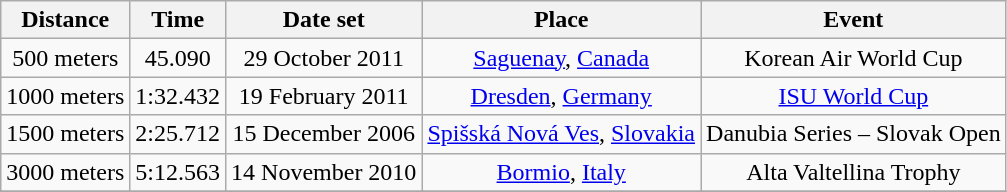<table class="wikitable" style="text-align:center">
<tr>
<th>Distance</th>
<th>Time</th>
<th>Date set</th>
<th>Place</th>
<th>Event</th>
</tr>
<tr>
<td>500 meters</td>
<td>45.090</td>
<td>29 October 2011</td>
<td><a href='#'>Saguenay</a>, <a href='#'>Canada</a></td>
<td>Korean Air World Cup</td>
</tr>
<tr>
<td>1000 meters</td>
<td>1:32.432</td>
<td>19 February 2011</td>
<td><a href='#'>Dresden</a>, <a href='#'>Germany</a></td>
<td><a href='#'>ISU World Cup</a></td>
</tr>
<tr>
<td>1500 meters</td>
<td>2:25.712</td>
<td>15 December 2006</td>
<td><a href='#'>Spišská Nová Ves</a>, <a href='#'>Slovakia</a></td>
<td>Danubia Series – Slovak Open</td>
</tr>
<tr>
<td>3000 meters</td>
<td>5:12.563</td>
<td>14 November 2010</td>
<td><a href='#'>Bormio</a>, <a href='#'>Italy</a></td>
<td>Alta Valtellina Trophy</td>
</tr>
<tr>
</tr>
</table>
